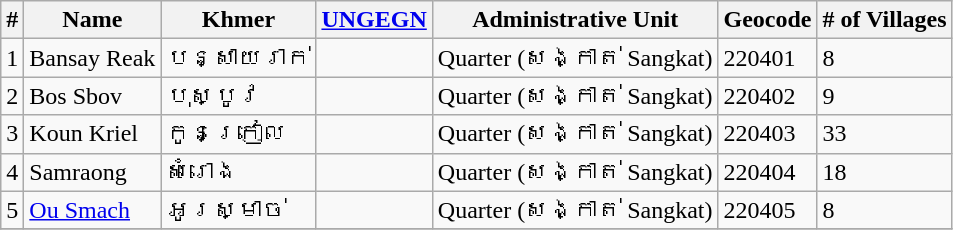<table class="wikitable sortable">
<tr>
<th>#</th>
<th>Name</th>
<th>Khmer</th>
<th><a href='#'>UNGEGN</a></th>
<th>Administrative Unit</th>
<th>Geocode</th>
<th># of Villages</th>
</tr>
<tr>
<td>1</td>
<td>Bansay Reak</td>
<td>បន្សាយរាក់</td>
<td></td>
<td>Quarter (សង្កាត់ Sangkat)</td>
<td>220401</td>
<td>8</td>
</tr>
<tr>
<td>2</td>
<td>Bos Sbov</td>
<td>បុស្បូវ</td>
<td></td>
<td>Quarter (សង្កាត់ Sangkat)</td>
<td>220402</td>
<td>9</td>
</tr>
<tr>
<td>3</td>
<td>Koun Kriel</td>
<td>កូនក្រៀល</td>
<td></td>
<td>Quarter (សង្កាត់ Sangkat)</td>
<td>220403</td>
<td>33</td>
</tr>
<tr>
<td>4</td>
<td>Samraong</td>
<td>សំរោង</td>
<td></td>
<td>Quarter (សង្កាត់ Sangkat)</td>
<td>220404</td>
<td>18</td>
</tr>
<tr>
<td>5</td>
<td><a href='#'>Ou Smach</a></td>
<td>អូរស្មាច់</td>
<td></td>
<td>Quarter (សង្កាត់ Sangkat)</td>
<td>220405</td>
<td>8</td>
</tr>
<tr>
</tr>
</table>
